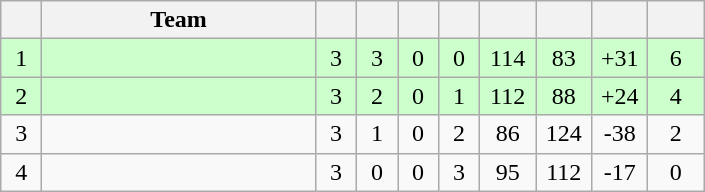<table class=wikitable style=text-align:center>
<tr>
<th width=20 abbr=Position></th>
<th width=175>Team</th>
<th width=20 abbr=Played></th>
<th width=20 abbr=Won></th>
<th width=20 abbr=Drawn></th>
<th width=20 abbr=Lost></th>
<th width=30 abbr=Goal for></th>
<th width=30 abbr=Goal against></th>
<th width=30 abbr=Goal difference></th>
<th width=30 abbr=Points></th>
</tr>
<tr bgcolor=#CCFFCC>
<td>1</td>
<td align=left></td>
<td>3</td>
<td>3</td>
<td>0</td>
<td>0</td>
<td>114</td>
<td>83</td>
<td>+31</td>
<td>6</td>
</tr>
<tr bgcolor=#CCFFCC>
<td>2</td>
<td align=left></td>
<td>3</td>
<td>2</td>
<td>0</td>
<td>1</td>
<td>112</td>
<td>88</td>
<td>+24</td>
<td>4</td>
</tr>
<tr>
<td>3</td>
<td align=left></td>
<td>3</td>
<td>1</td>
<td>0</td>
<td>2</td>
<td>86</td>
<td>124</td>
<td>-38</td>
<td>2</td>
</tr>
<tr>
<td>4</td>
<td align=left></td>
<td>3</td>
<td>0</td>
<td>0</td>
<td>3</td>
<td>95</td>
<td>112</td>
<td>-17</td>
<td>0</td>
</tr>
</table>
